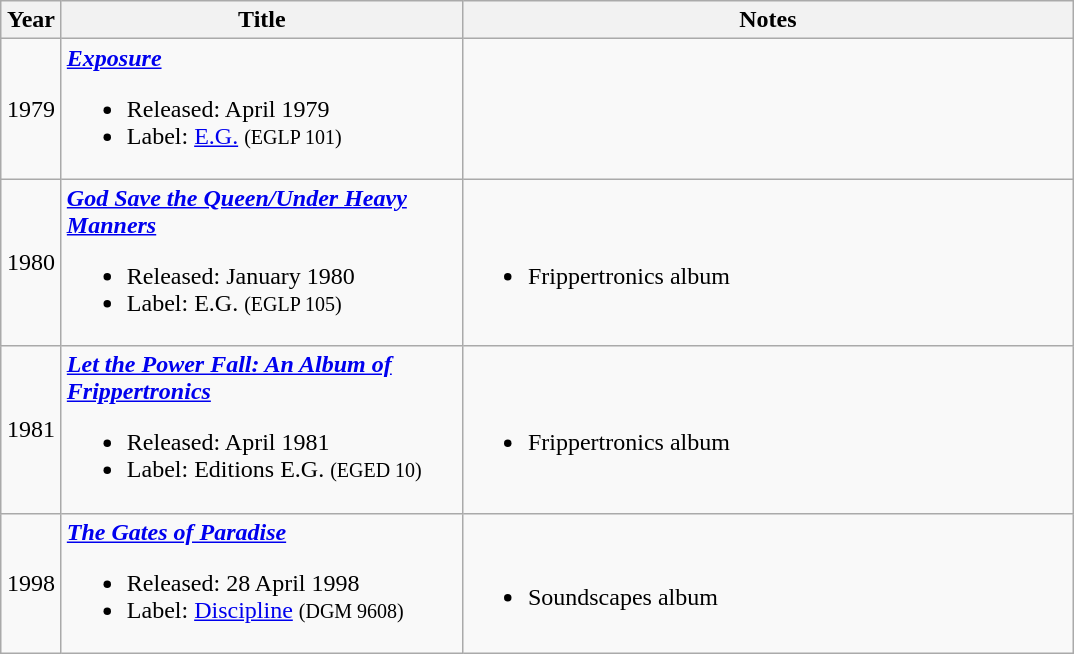<table class="wikitable">
<tr>
<th width="33">Year</th>
<th width="260">Title</th>
<th width="400">Notes</th>
</tr>
<tr>
<td align="center">1979</td>
<td><strong><em><a href='#'>Exposure</a></em></strong><br><ul><li>Released: April 1979</li><li>Label: <a href='#'>E.G.</a> <small>(EGLP 101)</small></li></ul></td>
<td></td>
</tr>
<tr>
<td align="center">1980</td>
<td><strong><em><a href='#'>God Save the Queen/Under Heavy Manners</a></em></strong><br><ul><li>Released: January 1980</li><li>Label: E.G. <small>(EGLP 105)</small></li></ul></td>
<td><br><ul><li>Frippertronics album</li></ul></td>
</tr>
<tr>
<td align="center">1981</td>
<td><strong><em><a href='#'>Let the Power Fall: An Album of Frippertronics</a></em></strong><br><ul><li>Released: April 1981</li><li>Label: Editions E.G. <small>(EGED 10)</small></li></ul></td>
<td><br><ul><li>Frippertronics album</li></ul></td>
</tr>
<tr>
<td align="center">1998</td>
<td><strong><em><a href='#'>The Gates of Paradise</a></em></strong><br><ul><li>Released: 28 April 1998</li><li>Label: <a href='#'>Discipline</a> <small>(DGM 9608)</small></li></ul></td>
<td><br><ul><li>Soundscapes album</li></ul></td>
</tr>
</table>
